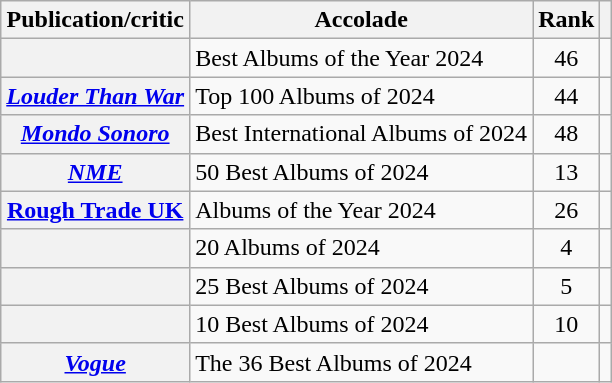<table class="wikitable sortable plainrowheaders">
<tr>
<th scope="col">Publication/critic</th>
<th scope="col">Accolade</th>
<th scope="col">Rank</th>
<th scope="col" class="unsortable"></th>
</tr>
<tr>
<th scope="row"><em></em></th>
<td>Best Albums of the Year 2024</td>
<td style="text-align: center;">46</td>
<td style="text-align: center;"></td>
</tr>
<tr>
<th scope="row"><em><a href='#'>Louder Than War</a></em></th>
<td>Top 100 Albums of 2024</td>
<td style="text-align: center;">44</td>
<td style="text-align: center;"></td>
</tr>
<tr>
<th scope="row"><em><a href='#'>Mondo Sonoro</a></em></th>
<td>Best International Albums of 2024</td>
<td style="text-align: center;">48</td>
<td style="text-align: center;"></td>
</tr>
<tr>
<th scope="row"><em><a href='#'>NME</a></em></th>
<td>50 Best Albums of 2024</td>
<td style="text-align: center;">13</td>
<td style="text-align: center;"></td>
</tr>
<tr>
<th scope="row"><a href='#'>Rough Trade UK</a></th>
<td>Albums of the Year 2024</td>
<td style="text-align: center;">26</td>
<td style="text-align: center;"></td>
</tr>
<tr>
<th scope="row"><em></em></th>
<td>20 Albums of 2024</td>
<td style="text-align: center;">4</td>
<td style="text-align: center;"></td>
</tr>
<tr>
<th scope="row"><em></em></th>
<td>25 Best Albums of 2024</td>
<td style="text-align: center;">5</td>
<td style="text-align: center;"></td>
</tr>
<tr>
<th scope="row"><em></em></th>
<td>10 Best Albums of 2024</td>
<td style="text-align: center;">10</td>
<td style="text-align: center;"></td>
</tr>
<tr>
<th scope="row"><em><a href='#'>Vogue</a></em></th>
<td>The 36 Best Albums of 2024</td>
<td></td>
<td style="text-align: center;"></td>
</tr>
</table>
